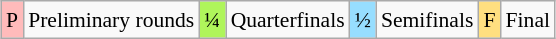<table class="wikitable" style="margin:0.5em auto; font-size:90%; line-height:1.25em;">
<tr>
<td bgcolor="#FFBBBB" align=center>P</td>
<td>Preliminary rounds</td>
<td bgcolor="#AFF55B" align=center>¼</td>
<td>Quarterfinals</td>
<td bgcolor="#97DEFF" align=center>½</td>
<td>Semifinals</td>
<td bgcolor="#FFDF80" align=center>F</td>
<td>Final</td>
</tr>
</table>
